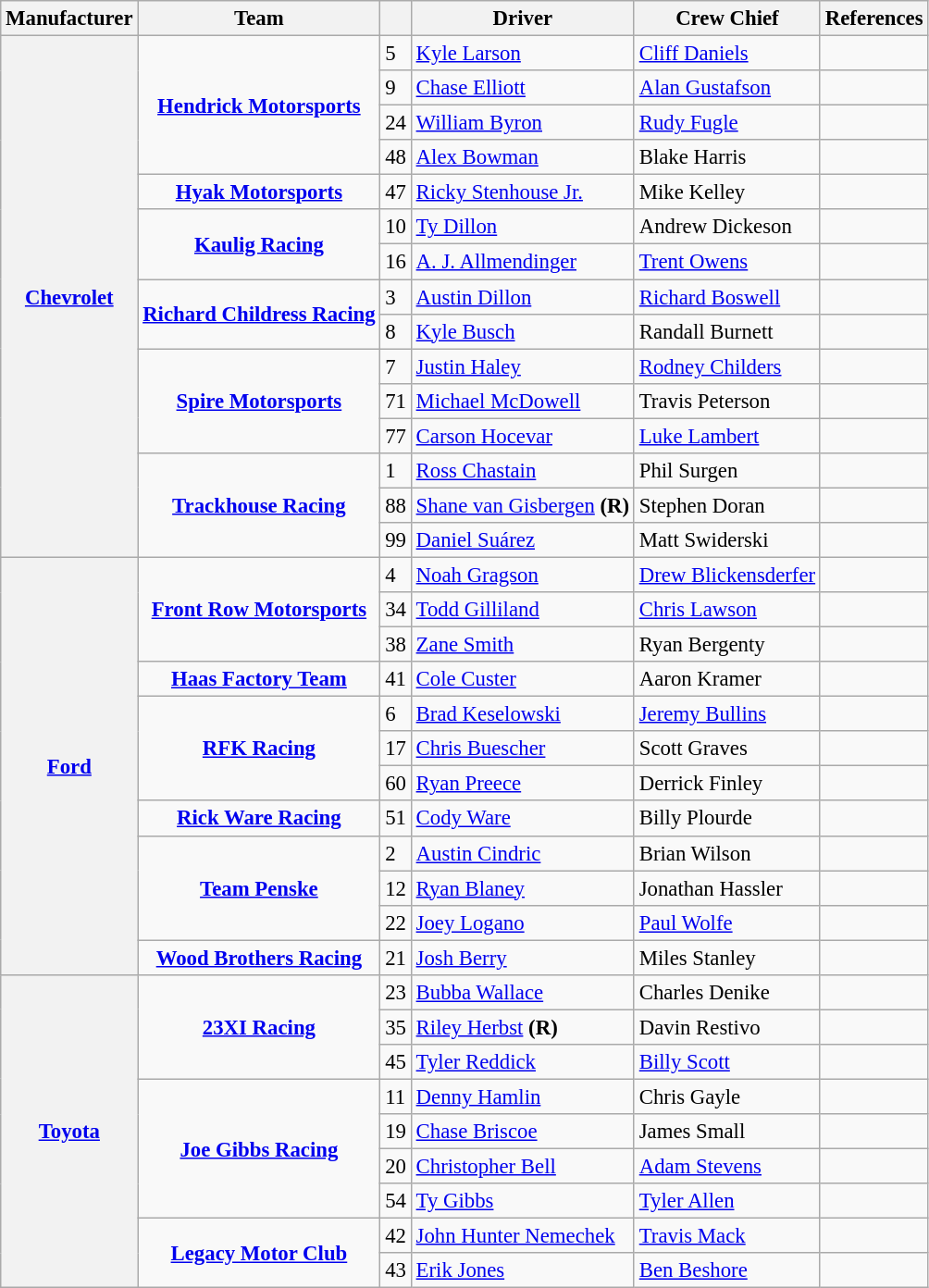<table class="wikitable" style="font-size: 95%;">
<tr>
<th>Manufacturer</th>
<th>Team</th>
<th></th>
<th>Driver</th>
<th>Crew Chief</th>
<th><strong>References</strong></th>
</tr>
<tr>
<th rowspan=15><a href='#'>Chevrolet</a></th>
<td rowspan=4 style="text-align:center;"><strong><a href='#'>Hendrick Motorsports</a></strong></td>
<td>5</td>
<td><a href='#'>Kyle Larson</a></td>
<td><a href='#'>Cliff Daniels</a></td>
<td></td>
</tr>
<tr>
<td>9</td>
<td><a href='#'>Chase Elliott</a></td>
<td><a href='#'>Alan Gustafson</a></td>
<td></td>
</tr>
<tr>
<td>24</td>
<td><a href='#'>William Byron</a></td>
<td><a href='#'>Rudy Fugle</a></td>
<td></td>
</tr>
<tr>
<td>48</td>
<td><a href='#'>Alex Bowman</a></td>
<td>Blake Harris</td>
<td></td>
</tr>
<tr>
<td style="text-align:center;"><strong><a href='#'>Hyak Motorsports</a></strong></td>
<td>47</td>
<td><a href='#'>Ricky Stenhouse Jr.</a></td>
<td>Mike Kelley</td>
<td></td>
</tr>
<tr>
<td rowspan=2 style="text-align:center;"><strong><a href='#'>Kaulig Racing</a></strong></td>
<td>10</td>
<td><a href='#'>Ty Dillon</a></td>
<td>Andrew Dickeson</td>
<td></td>
</tr>
<tr>
<td>16</td>
<td><a href='#'>A. J. Allmendinger</a></td>
<td><a href='#'>Trent Owens</a></td>
<td></td>
</tr>
<tr>
<td rowspan=2 style="text-align:center;"><strong><a href='#'>Richard Childress Racing</a></strong></td>
<td>3</td>
<td><a href='#'>Austin Dillon</a></td>
<td><a href='#'>Richard Boswell</a></td>
<td></td>
</tr>
<tr>
<td>8</td>
<td><a href='#'>Kyle Busch</a></td>
<td>Randall Burnett</td>
<td></td>
</tr>
<tr>
<td rowspan=3 style="text-align:center;"><strong><a href='#'>Spire Motorsports</a></strong></td>
<td>7</td>
<td><a href='#'>Justin Haley</a></td>
<td><a href='#'>Rodney Childers</a></td>
<td></td>
</tr>
<tr>
<td>71</td>
<td><a href='#'>Michael McDowell</a></td>
<td>Travis Peterson</td>
<td></td>
</tr>
<tr>
<td>77</td>
<td><a href='#'>Carson Hocevar</a></td>
<td><a href='#'>Luke Lambert</a></td>
<td></td>
</tr>
<tr>
<td rowspan=3 style="text-align:center;"><strong><a href='#'>Trackhouse Racing</a></strong></td>
<td>1</td>
<td><a href='#'>Ross Chastain</a></td>
<td>Phil Surgen</td>
<td></td>
</tr>
<tr>
<td>88</td>
<td><a href='#'>Shane van Gisbergen</a> <strong>(R)</strong></td>
<td>Stephen Doran</td>
<td></td>
</tr>
<tr>
<td>99</td>
<td><a href='#'>Daniel Suárez</a></td>
<td>Matt Swiderski</td>
<td></td>
</tr>
<tr>
<th rowspan="12"><a href='#'>Ford</a></th>
<td rowspan="3" style="text-align:center;"><strong><a href='#'>Front Row Motorsports</a></strong></td>
<td>4</td>
<td><a href='#'>Noah Gragson</a></td>
<td><a href='#'>Drew Blickensderfer</a></td>
<td></td>
</tr>
<tr>
<td>34</td>
<td><a href='#'>Todd Gilliland</a></td>
<td><a href='#'>Chris Lawson</a></td>
<td></td>
</tr>
<tr>
<td>38</td>
<td><a href='#'>Zane Smith</a></td>
<td>Ryan Bergenty</td>
<td></td>
</tr>
<tr>
<td rowspan="1" style="text-align:center;"><strong><a href='#'>Haas Factory Team</a></strong></td>
<td>41</td>
<td><a href='#'>Cole Custer</a></td>
<td>Aaron Kramer</td>
<td></td>
</tr>
<tr>
<td rowspan="3" style="text-align:center;"><strong><a href='#'>RFK Racing</a></strong></td>
<td>6</td>
<td><a href='#'>Brad Keselowski</a></td>
<td><a href='#'>Jeremy Bullins</a></td>
<td></td>
</tr>
<tr>
<td>17</td>
<td><a href='#'>Chris Buescher</a></td>
<td>Scott Graves</td>
<td></td>
</tr>
<tr>
<td>60</td>
<td><a href='#'>Ryan Preece</a></td>
<td>Derrick Finley</td>
<td></td>
</tr>
<tr>
<td style="text-align:center;"><strong><a href='#'>Rick Ware Racing</a></strong></td>
<td>51</td>
<td><a href='#'>Cody Ware</a></td>
<td>Billy Plourde</td>
<td></td>
</tr>
<tr>
<td rowspan=3 style="text-align:center;"><strong><a href='#'>Team Penske</a></strong></td>
<td>2</td>
<td><a href='#'>Austin Cindric</a></td>
<td>Brian Wilson</td>
<td></td>
</tr>
<tr>
<td>12</td>
<td><a href='#'>Ryan Blaney</a></td>
<td>Jonathan Hassler</td>
<td></td>
</tr>
<tr>
<td>22</td>
<td><a href='#'>Joey Logano</a></td>
<td><a href='#'>Paul Wolfe</a></td>
<td></td>
</tr>
<tr>
<td style="text-align:center;"><strong><a href='#'>Wood Brothers Racing</a></strong></td>
<td>21</td>
<td><a href='#'>Josh Berry</a></td>
<td>Miles Stanley</td>
<td></td>
</tr>
<tr>
<th rowspan="9"><a href='#'>Toyota</a></th>
<td style="text-align:center;" rowspan="3"><strong><a href='#'>23XI Racing</a></strong></td>
<td>23</td>
<td><a href='#'>Bubba Wallace</a></td>
<td>Charles Denike</td>
<td></td>
</tr>
<tr>
<td>35</td>
<td><a href='#'>Riley Herbst</a> <strong>(R)</strong></td>
<td>Davin Restivo</td>
<td></td>
</tr>
<tr>
<td>45</td>
<td><a href='#'>Tyler Reddick</a></td>
<td><a href='#'>Billy Scott</a></td>
<td></td>
</tr>
<tr>
<td rowspan="4" style="text-align:center;"><strong><a href='#'>Joe Gibbs Racing</a></strong></td>
<td>11</td>
<td><a href='#'>Denny Hamlin</a></td>
<td>Chris Gayle</td>
<td></td>
</tr>
<tr>
<td>19</td>
<td><a href='#'>Chase Briscoe</a></td>
<td>James Small</td>
<td></td>
</tr>
<tr>
<td>20</td>
<td><a href='#'>Christopher Bell</a></td>
<td><a href='#'>Adam Stevens</a></td>
<td></td>
</tr>
<tr>
<td>54</td>
<td><a href='#'>Ty Gibbs</a></td>
<td><a href='#'>Tyler Allen</a></td>
<td></td>
</tr>
<tr>
<td rowspan=2 style="text-align:center;"><strong><a href='#'>Legacy Motor Club</a></strong></td>
<td>42</td>
<td><a href='#'>John Hunter Nemechek</a></td>
<td><a href='#'>Travis Mack</a></td>
<td></td>
</tr>
<tr>
<td>43</td>
<td><a href='#'>Erik Jones</a></td>
<td><a href='#'>Ben Beshore</a></td>
<td></td>
</tr>
</table>
